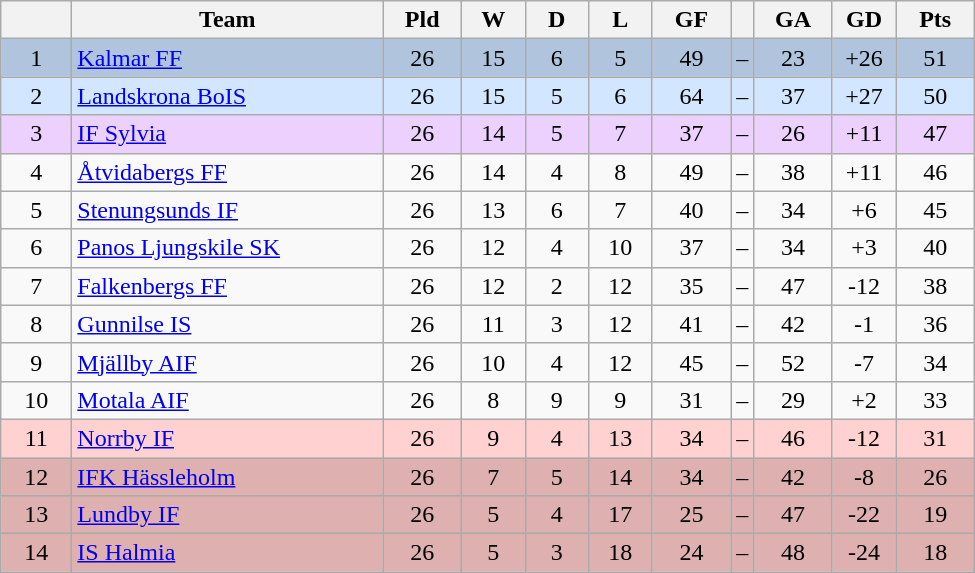<table class="wikitable" style="text-align: center">
<tr>
<th style="width: 40px;"></th>
<th style="width: 200px;">Team</th>
<th style="width: 45px;">Pld</th>
<th style="width: 35px;">W</th>
<th style="width: 35px;">D</th>
<th style="width: 35px;">L</th>
<th style="width: 45px;">GF</th>
<th></th>
<th style="width: 45px;">GA</th>
<th style="width: 35px;">GD</th>
<th style="width: 45px;">Pts</th>
</tr>
<tr style="background: #b0c4de">
<td>1</td>
<td style="text-align: left;"><a href='#'>Kalmar FF</a></td>
<td>26</td>
<td>15</td>
<td>6</td>
<td>5</td>
<td>49</td>
<td>–</td>
<td>23</td>
<td>+26</td>
<td>51</td>
</tr>
<tr style="background: #d2e6ff">
<td>2</td>
<td style="text-align: left;"><a href='#'>Landskrona BoIS</a></td>
<td>26</td>
<td>15</td>
<td>5</td>
<td>6</td>
<td>64</td>
<td>–</td>
<td>37</td>
<td>+27</td>
<td>50</td>
</tr>
<tr style="background: #ecd1ff">
<td>3</td>
<td style="text-align: left;"><a href='#'>IF Sylvia</a></td>
<td>26</td>
<td>14</td>
<td>5</td>
<td>7</td>
<td>37</td>
<td>–</td>
<td>26</td>
<td>+11</td>
<td>47</td>
</tr>
<tr>
<td>4</td>
<td style="text-align: left;"><a href='#'>Åtvidabergs FF</a></td>
<td>26</td>
<td>14</td>
<td>4</td>
<td>8</td>
<td>49</td>
<td>–</td>
<td>38</td>
<td>+11</td>
<td>46</td>
</tr>
<tr>
<td>5</td>
<td style="text-align: left;"><a href='#'>Stenungsunds IF</a></td>
<td>26</td>
<td>13</td>
<td>6</td>
<td>7</td>
<td>40</td>
<td>–</td>
<td>34</td>
<td>+6</td>
<td>45</td>
</tr>
<tr>
<td>6</td>
<td style="text-align: left;"><a href='#'>Panos Ljungskile SK</a></td>
<td>26</td>
<td>12</td>
<td>4</td>
<td>10</td>
<td>37</td>
<td>–</td>
<td>34</td>
<td>+3</td>
<td>40</td>
</tr>
<tr>
<td>7</td>
<td style="text-align: left;"><a href='#'>Falkenbergs FF</a></td>
<td>26</td>
<td>12</td>
<td>2</td>
<td>12</td>
<td>35</td>
<td>–</td>
<td>47</td>
<td>-12</td>
<td>38</td>
</tr>
<tr>
<td>8</td>
<td style="text-align: left;"><a href='#'>Gunnilse IS</a></td>
<td>26</td>
<td>11</td>
<td>3</td>
<td>12</td>
<td>41</td>
<td>–</td>
<td>42</td>
<td>-1</td>
<td>36</td>
</tr>
<tr>
<td>9</td>
<td style="text-align: left;"><a href='#'>Mjällby AIF</a></td>
<td>26</td>
<td>10</td>
<td>4</td>
<td>12</td>
<td>45</td>
<td>–</td>
<td>52</td>
<td>-7</td>
<td>34</td>
</tr>
<tr>
<td>10</td>
<td style="text-align: left;"><a href='#'>Motala AIF</a></td>
<td>26</td>
<td>8</td>
<td>9</td>
<td>9</td>
<td>31</td>
<td>–</td>
<td>29</td>
<td>+2</td>
<td>33</td>
</tr>
<tr style="background: #ffd1d1">
<td>11</td>
<td style="text-align: left;"><a href='#'>Norrby IF</a></td>
<td>26</td>
<td>9</td>
<td>4</td>
<td>13</td>
<td>34</td>
<td>–</td>
<td>46</td>
<td>-12</td>
<td>31</td>
</tr>
<tr style="background: #deb0b0">
<td>12</td>
<td style="text-align: left;"><a href='#'>IFK Hässleholm</a></td>
<td>26</td>
<td>7</td>
<td>5</td>
<td>14</td>
<td>34</td>
<td>–</td>
<td>42</td>
<td>-8</td>
<td>26</td>
</tr>
<tr style="background: #deb0b0">
<td>13</td>
<td style="text-align: left;"><a href='#'>Lundby IF</a></td>
<td>26</td>
<td>5</td>
<td>4</td>
<td>17</td>
<td>25</td>
<td>–</td>
<td>47</td>
<td>-22</td>
<td>19</td>
</tr>
<tr style="background: #deb0b0">
<td>14</td>
<td style="text-align: left;"><a href='#'>IS Halmia</a></td>
<td>26</td>
<td>5</td>
<td>3</td>
<td>18</td>
<td>24</td>
<td>–</td>
<td>48</td>
<td>-24</td>
<td>18</td>
</tr>
</table>
